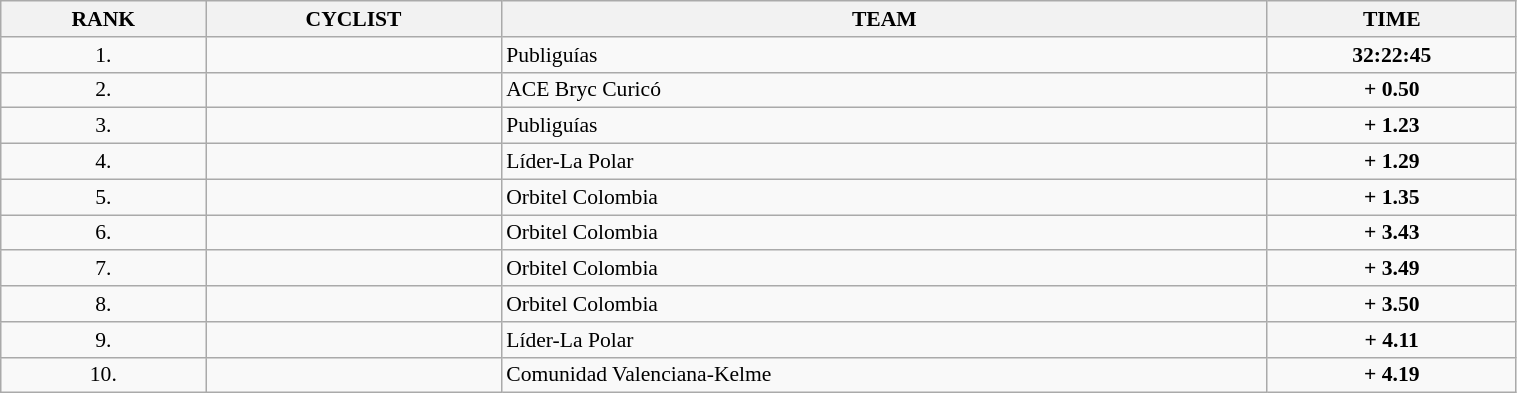<table class=wikitable style="font-size:90%" width="80%">
<tr>
<th>RANK</th>
<th>CYCLIST</th>
<th>TEAM</th>
<th>TIME</th>
</tr>
<tr>
<td align="center">1.</td>
<td></td>
<td>Publiguías</td>
<td align="center"><strong>32:22:45</strong></td>
</tr>
<tr>
<td align="center">2.</td>
<td></td>
<td>ACE Bryc Curicó</td>
<td align="center"><strong>+ 0.50</strong></td>
</tr>
<tr>
<td align="center">3.</td>
<td></td>
<td>Publiguías</td>
<td align="center"><strong>+ 1.23</strong></td>
</tr>
<tr>
<td align="center">4.</td>
<td></td>
<td>Líder-La Polar</td>
<td align="center"><strong>+ 1.29</strong></td>
</tr>
<tr>
<td align="center">5.</td>
<td></td>
<td>Orbitel Colombia</td>
<td align="center"><strong>+ 1.35</strong></td>
</tr>
<tr>
<td align="center">6.</td>
<td></td>
<td>Orbitel Colombia</td>
<td align="center"><strong>+ 3.43</strong></td>
</tr>
<tr>
<td align="center">7.</td>
<td></td>
<td>Orbitel Colombia</td>
<td align="center"><strong>+ 3.49</strong></td>
</tr>
<tr>
<td align="center">8.</td>
<td></td>
<td>Orbitel Colombia</td>
<td align="center"><strong>+ 3.50</strong></td>
</tr>
<tr>
<td align="center">9.</td>
<td></td>
<td>Líder-La Polar</td>
<td align="center"><strong>+ 4.11</strong></td>
</tr>
<tr>
<td align="center">10.</td>
<td></td>
<td>Comunidad Valenciana-Kelme</td>
<td align="center"><strong>+ 4.19</strong></td>
</tr>
</table>
